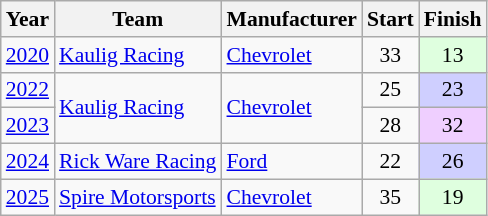<table class="wikitable" style="font-size: 90%;">
<tr>
<th>Year</th>
<th>Team</th>
<th>Manufacturer</th>
<th>Start</th>
<th>Finish</th>
</tr>
<tr>
<td><a href='#'>2020</a></td>
<td><a href='#'>Kaulig Racing</a></td>
<td><a href='#'>Chevrolet</a></td>
<td align=center>33</td>
<td align=center style="background:#DFFFDF;">13</td>
</tr>
<tr>
<td><a href='#'>2022</a></td>
<td rowspan=2><a href='#'>Kaulig Racing</a></td>
<td rowspan=2><a href='#'>Chevrolet</a></td>
<td align=center>25</td>
<td align=center style="background:#CFCFFF;">23</td>
</tr>
<tr>
<td><a href='#'>2023</a></td>
<td align=center>28</td>
<td align=center style="background:#EFCFFF;">32</td>
</tr>
<tr>
<td><a href='#'>2024</a></td>
<td><a href='#'>Rick Ware Racing</a></td>
<td><a href='#'>Ford</a></td>
<td align=center>22</td>
<td align=center style="background:#CFCFFF;">26</td>
</tr>
<tr>
<td><a href='#'>2025</a></td>
<td><a href='#'>Spire Motorsports</a></td>
<td><a href='#'>Chevrolet</a></td>
<td align=center>35</td>
<td align=center style="background:#DFFFDF;">19</td>
</tr>
</table>
